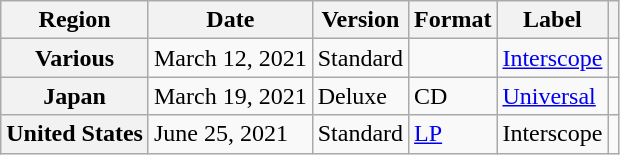<table class="wikitable plainrowheaders">
<tr>
<th scope="col">Region</th>
<th scope="col">Date</th>
<th scope="col">Version</th>
<th scope="col">Format</th>
<th scope="col">Label</th>
<th scope="col"></th>
</tr>
<tr>
<th scope="row">Various</th>
<td>March 12, 2021</td>
<td>Standard</td>
<td></td>
<td><a href='#'>Interscope</a></td>
<td style="text-align:center;"></td>
</tr>
<tr>
<th scope="row">Japan</th>
<td>March 19, 2021</td>
<td>Deluxe</td>
<td>CD</td>
<td><a href='#'>Universal</a></td>
<td style="text-align:center;"></td>
</tr>
<tr>
<th scope="row">United States</th>
<td>June 25, 2021</td>
<td>Standard</td>
<td><a href='#'>LP</a></td>
<td>Interscope</td>
<td style="text-align:center;"></td>
</tr>
</table>
